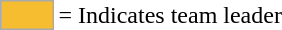<table>
<tr>
<td style="background-color:#f7bd30; border:1px solid #aaaaaa; width:2em;"></td>
<td>= Indicates team leader</td>
</tr>
</table>
